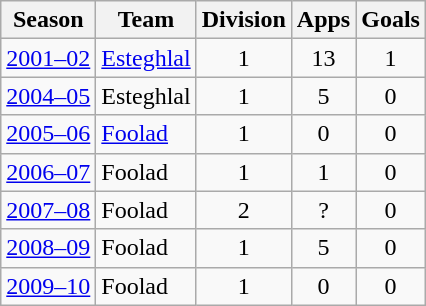<table class="wikitable" style="text-align: center;">
<tr>
<th>Season</th>
<th>Team</th>
<th>Division</th>
<th>Apps</th>
<th>Goals</th>
</tr>
<tr>
<td><a href='#'>2001–02</a></td>
<td align="left"><a href='#'>Esteghlal</a></td>
<td>1</td>
<td>13</td>
<td>1</td>
</tr>
<tr>
<td><a href='#'>2004–05</a></td>
<td align="left">Esteghlal</td>
<td>1</td>
<td>5</td>
<td>0</td>
</tr>
<tr>
<td><a href='#'>2005–06</a></td>
<td align="left"><a href='#'>Foolad</a></td>
<td>1</td>
<td>0</td>
<td>0</td>
</tr>
<tr>
<td><a href='#'>2006–07</a></td>
<td align="left">Foolad</td>
<td>1</td>
<td>1</td>
<td>0</td>
</tr>
<tr>
<td><a href='#'>2007–08</a></td>
<td align="left">Foolad</td>
<td>2</td>
<td>?</td>
<td>0</td>
</tr>
<tr>
<td><a href='#'>2008–09</a></td>
<td align="left">Foolad</td>
<td>1</td>
<td>5</td>
<td>0</td>
</tr>
<tr>
<td><a href='#'>2009–10</a></td>
<td align="left">Foolad</td>
<td>1</td>
<td>0</td>
<td>0</td>
</tr>
</table>
